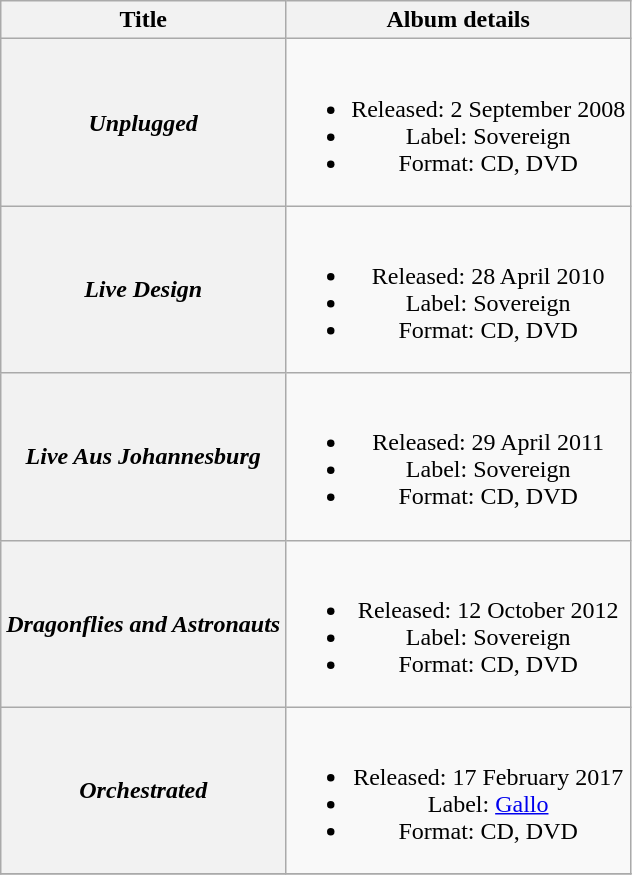<table class="wikitable plainrowheaders" style="text-align:center;">
<tr>
<th scope="col" style="width:em;">Title</th>
<th scope="col" style="width:em;">Album details</th>
</tr>
<tr>
<th scope="row"><em>Unplugged</em></th>
<td><br><ul><li>Released: 2 September 2008</li><li>Label: Sovereign</li><li>Format: CD, DVD</li></ul></td>
</tr>
<tr>
<th scope="row"><em>Live Design</em></th>
<td><br><ul><li>Released: 28 April 2010</li><li>Label: Sovereign</li><li>Format: CD, DVD</li></ul></td>
</tr>
<tr>
<th scope="row"><em>Live Aus Johannesburg</em></th>
<td><br><ul><li>Released: 29 April 2011</li><li>Label: Sovereign</li><li>Format: CD, DVD</li></ul></td>
</tr>
<tr>
<th scope="row"><em>Dragonflies and Astronauts</em></th>
<td><br><ul><li>Released: 12 October 2012</li><li>Label: Sovereign</li><li>Format: CD, DVD</li></ul></td>
</tr>
<tr>
<th scope="row"><em>Orchestrated</em></th>
<td><br><ul><li>Released: 17 February 2017</li><li>Label: <a href='#'>Gallo</a></li><li>Format: CD, DVD</li></ul></td>
</tr>
<tr>
</tr>
</table>
